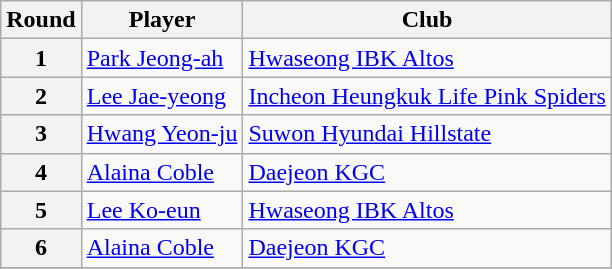<table class=wikitable>
<tr>
<th>Round</th>
<th>Player</th>
<th>Club</th>
</tr>
<tr>
<th>1</th>
<td> <a href='#'>Park Jeong-ah</a></td>
<td><a href='#'>Hwaseong IBK Altos</a></td>
</tr>
<tr>
<th>2</th>
<td> <a href='#'>Lee Jae-yeong</a></td>
<td><a href='#'>Incheon Heungkuk Life Pink Spiders</a></td>
</tr>
<tr>
<th>3</th>
<td> <a href='#'>Hwang Yeon-ju</a></td>
<td><a href='#'>Suwon Hyundai Hillstate</a></td>
</tr>
<tr>
<th>4</th>
<td> <a href='#'>Alaina Coble</a></td>
<td><a href='#'>Daejeon KGC</a></td>
</tr>
<tr>
<th>5</th>
<td> <a href='#'>Lee Ko-eun</a></td>
<td><a href='#'>Hwaseong IBK Altos</a></td>
</tr>
<tr>
<th>6</th>
<td> <a href='#'>Alaina Coble</a></td>
<td><a href='#'>Daejeon KGC</a></td>
</tr>
<tr>
</tr>
</table>
